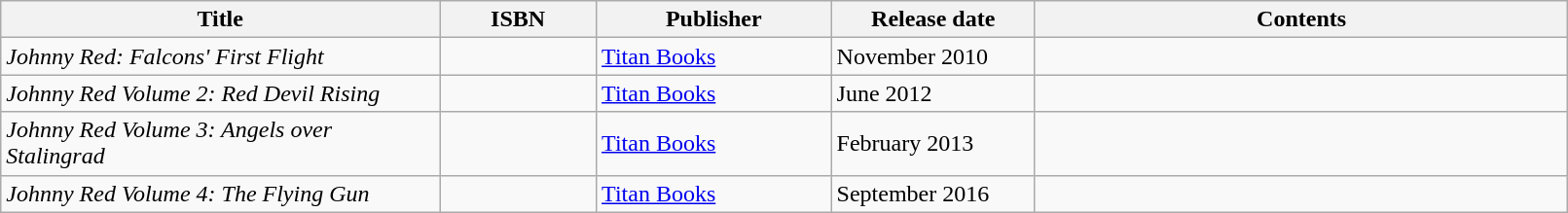<table class="wikitable" width="85%">
<tr>
<th width=28%>Title</th>
<th width=10%>ISBN</th>
<th width=15%>Publisher</th>
<th width=13%>Release date</th>
<th width=34%>Contents</th>
</tr>
<tr>
<td><em>Johnny Red: Falcons' First Flight</em></td>
<td></td>
<td><a href='#'>Titan Books</a></td>
<td>November 2010</td>
<td></td>
</tr>
<tr>
<td><em>Johnny Red Volume 2: Red Devil Rising</em></td>
<td></td>
<td><a href='#'>Titan Books</a></td>
<td>June 2012</td>
<td></td>
</tr>
<tr>
<td><em>Johnny Red Volume 3: Angels over Stalingrad</em></td>
<td></td>
<td><a href='#'>Titan Books</a></td>
<td>February 2013</td>
<td></td>
</tr>
<tr>
<td><em>Johnny Red Volume 4: The Flying Gun</em></td>
<td></td>
<td><a href='#'>Titan Books</a></td>
<td>September 2016</td>
<td></td>
</tr>
</table>
